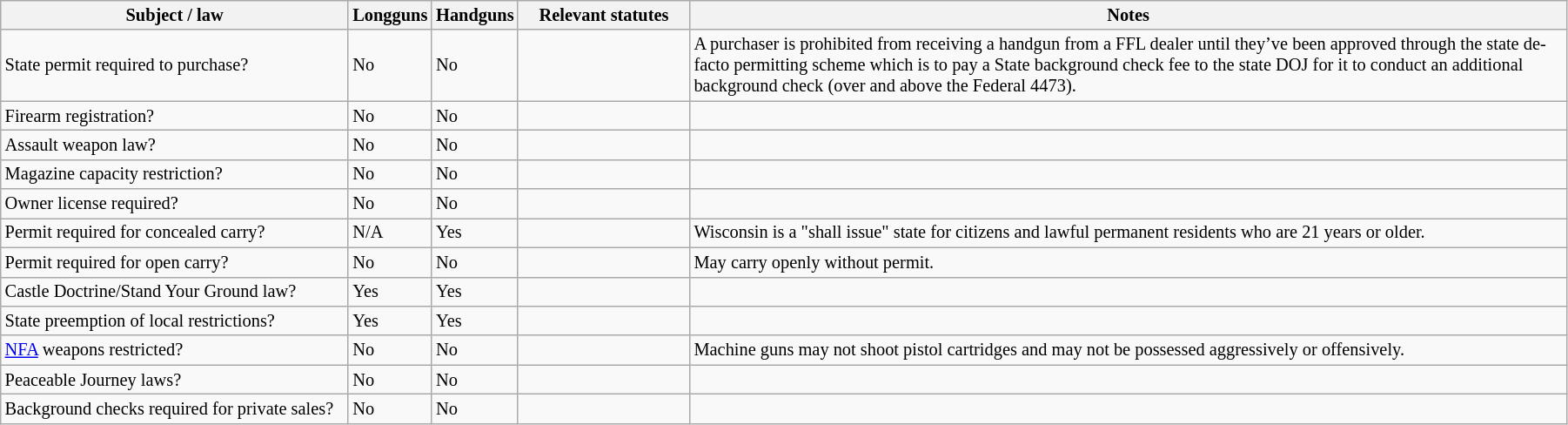<table class="wikitable" style="font-size:85%; width:95%;">
<tr>
<th scope="col" style="width:260px;">Subject / law</th>
<th scope="col" style="width:50px;">Longguns</th>
<th scope="col" style="width:50px;">Handguns</th>
<th scope="col" style="width:125px;">Relevant statutes</th>
<th>Notes</th>
</tr>
<tr>
<td>State permit required to purchase?</td>
<td>No</td>
<td>No</td>
<td></td>
<td>A purchaser is prohibited from receiving a handgun from a FFL dealer until they’ve been approved through the state de-facto permitting scheme which is to pay a State background check fee to the state DOJ for it to conduct an additional background check (over and above the Federal 4473).</td>
</tr>
<tr>
<td>Firearm registration?</td>
<td>No</td>
<td>No</td>
<td></td>
<td></td>
</tr>
<tr>
<td>Assault weapon law?</td>
<td>No</td>
<td>No</td>
<td></td>
<td></td>
</tr>
<tr>
<td>Magazine capacity restriction?</td>
<td>No</td>
<td>No</td>
<td></td>
<td></td>
</tr>
<tr>
<td>Owner license required?</td>
<td>No</td>
<td>No</td>
<td></td>
<td></td>
</tr>
<tr>
<td>Permit required for concealed carry?</td>
<td>N/A</td>
<td>Yes</td>
<td><br></td>
<td>Wisconsin is a "shall issue" state for citizens and lawful permanent residents who are 21 years or older.</td>
</tr>
<tr>
<td>Permit required for open carry?</td>
<td>No</td>
<td>No</td>
<td></td>
<td>May carry openly without permit.</td>
</tr>
<tr>
<td>Castle Doctrine/Stand Your Ground law?</td>
<td>Yes</td>
<td>Yes</td>
<td><br></td>
<td></td>
</tr>
<tr>
<td>State preemption of local restrictions?</td>
<td>Yes</td>
<td>Yes</td>
<td></td>
<td></td>
</tr>
<tr>
<td><a href='#'>NFA</a> weapons restricted?</td>
<td>No</td>
<td>No</td>
<td></td>
<td>Machine guns may not shoot pistol cartridges and may not be possessed aggressively or offensively.</td>
</tr>
<tr>
<td>Peaceable Journey laws?</td>
<td>No</td>
<td>No</td>
<td></td>
<td></td>
</tr>
<tr>
<td>Background checks required for private sales?</td>
<td>No</td>
<td>No</td>
<td></td>
<td></td>
</tr>
</table>
